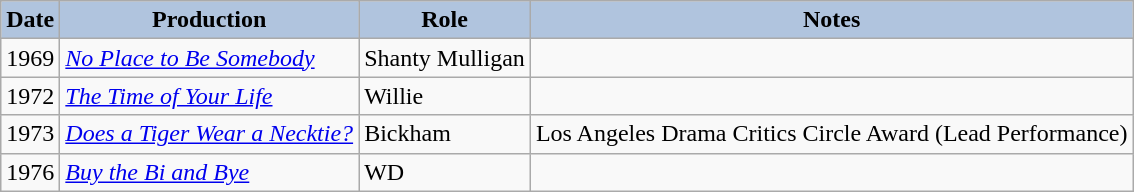<table class="wikitable" border="1";>
<tr style="text-align:center;">
<th style="background:#B0C4DE;">Date</th>
<th style="background:#B0C4DE;">Production</th>
<th style="background:#B0C4DE;">Role</th>
<th style="background:#B0C4DE;">Notes</th>
</tr>
<tr>
<td>1969</td>
<td><em><a href='#'>No Place to Be Somebody</a></em></td>
<td>Shanty Mulligan</td>
<td></td>
</tr>
<tr>
<td>1972</td>
<td><em><a href='#'>The Time of Your Life</a></em></td>
<td>Willie</td>
<td></td>
</tr>
<tr>
<td>1973</td>
<td><em><a href='#'>Does a Tiger Wear a Necktie?</a></em></td>
<td>Bickham</td>
<td>Los Angeles Drama Critics Circle Award (Lead Performance)</td>
</tr>
<tr>
<td>1976</td>
<td><em><a href='#'>Buy the Bi and Bye</a></em></td>
<td>WD</td>
<td></td>
</tr>
</table>
